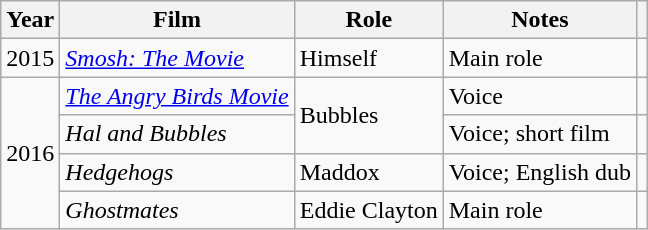<table class="wikitable sortable">
<tr>
<th>Year</th>
<th>Film</th>
<th>Role</th>
<th>Notes</th>
<th class="unsortable"></th>
</tr>
<tr>
<td>2015</td>
<td><em><a href='#'>Smosh: The Movie</a></em></td>
<td>Himself</td>
<td>Main role</td>
<td></td>
</tr>
<tr>
<td rowspan="4">2016</td>
<td><em><a href='#'>The Angry Birds Movie</a></em></td>
<td rowspan="2">Bubbles</td>
<td>Voice</td>
<td></td>
</tr>
<tr>
<td><em>Hal and Bubbles</em></td>
<td>Voice; short film</td>
<td></td>
</tr>
<tr>
<td><em>Hedgehogs</em></td>
<td>Maddox</td>
<td>Voice; English dub</td>
<td></td>
</tr>
<tr>
<td><em>Ghostmates</em></td>
<td>Eddie Clayton</td>
<td>Main role</td>
<td></td>
</tr>
</table>
